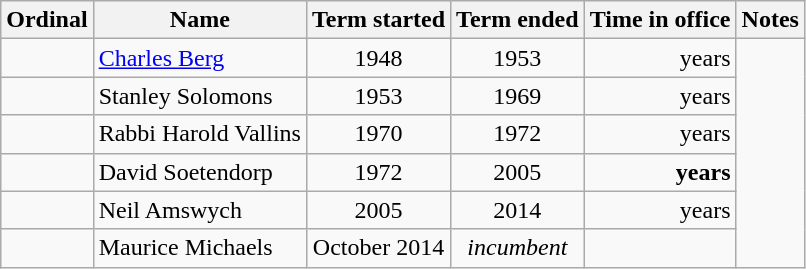<table class="wikitable">
<tr>
<th>Ordinal</th>
<th>Name</th>
<th>Term started</th>
<th>Term ended</th>
<th>Time in office</th>
<th>Notes</th>
</tr>
<tr>
<td align=center></td>
<td><a href='#'>Charles Berg</a></td>
<td align=center>1948</td>
<td align=center>1953</td>
<td align=right> years</td>
<td rowspan=6></td>
</tr>
<tr>
<td align=center></td>
<td>Stanley Solomons</td>
<td align=center>1953</td>
<td align=center>1969</td>
<td align=right> years</td>
</tr>
<tr>
<td align=center></td>
<td>Rabbi Harold Vallins</td>
<td align=center>1970</td>
<td align=center>1972</td>
<td align=right> years</td>
</tr>
<tr>
<td align=center></td>
<td>David Soetendorp</td>
<td align=center>1972</td>
<td align=center>2005</td>
<td align=right><strong> years</strong></td>
</tr>
<tr>
<td align=center></td>
<td>Neil Amswych</td>
<td align=center>2005</td>
<td align=center>2014</td>
<td align=right> years</td>
</tr>
<tr>
<td align=center></td>
<td>Maurice Michaels</td>
<td align=center>October 2014</td>
<td align=center><em>incumbent</em></td>
<td align=right></td>
</tr>
</table>
